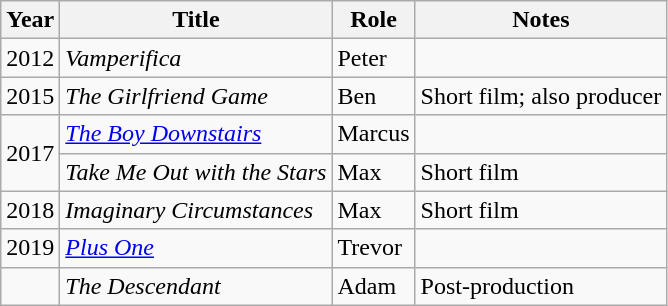<table class="wikitable sortable">
<tr>
<th>Year</th>
<th>Title</th>
<th>Role</th>
<th class="unsortable">Notes</th>
</tr>
<tr>
<td>2012</td>
<td><em>Vamperifica</em></td>
<td>Peter</td>
<td></td>
</tr>
<tr>
<td>2015</td>
<td><em>The Girlfriend Game</em></td>
<td>Ben</td>
<td>Short film; also producer</td>
</tr>
<tr>
<td rowspan="2">2017</td>
<td><em><a href='#'>The Boy Downstairs</a></em></td>
<td>Marcus</td>
<td></td>
</tr>
<tr>
<td><em>Take Me Out with the Stars</em></td>
<td>Max</td>
<td>Short film</td>
</tr>
<tr>
<td>2018</td>
<td><em>Imaginary Circumstances</em></td>
<td>Max</td>
<td>Short film</td>
</tr>
<tr>
<td>2019</td>
<td><em><a href='#'>Plus One</a></em></td>
<td>Trevor</td>
<td></td>
</tr>
<tr>
<td></td>
<td><em>The Descendant</em></td>
<td>Adam</td>
<td>Post-production</td>
</tr>
</table>
